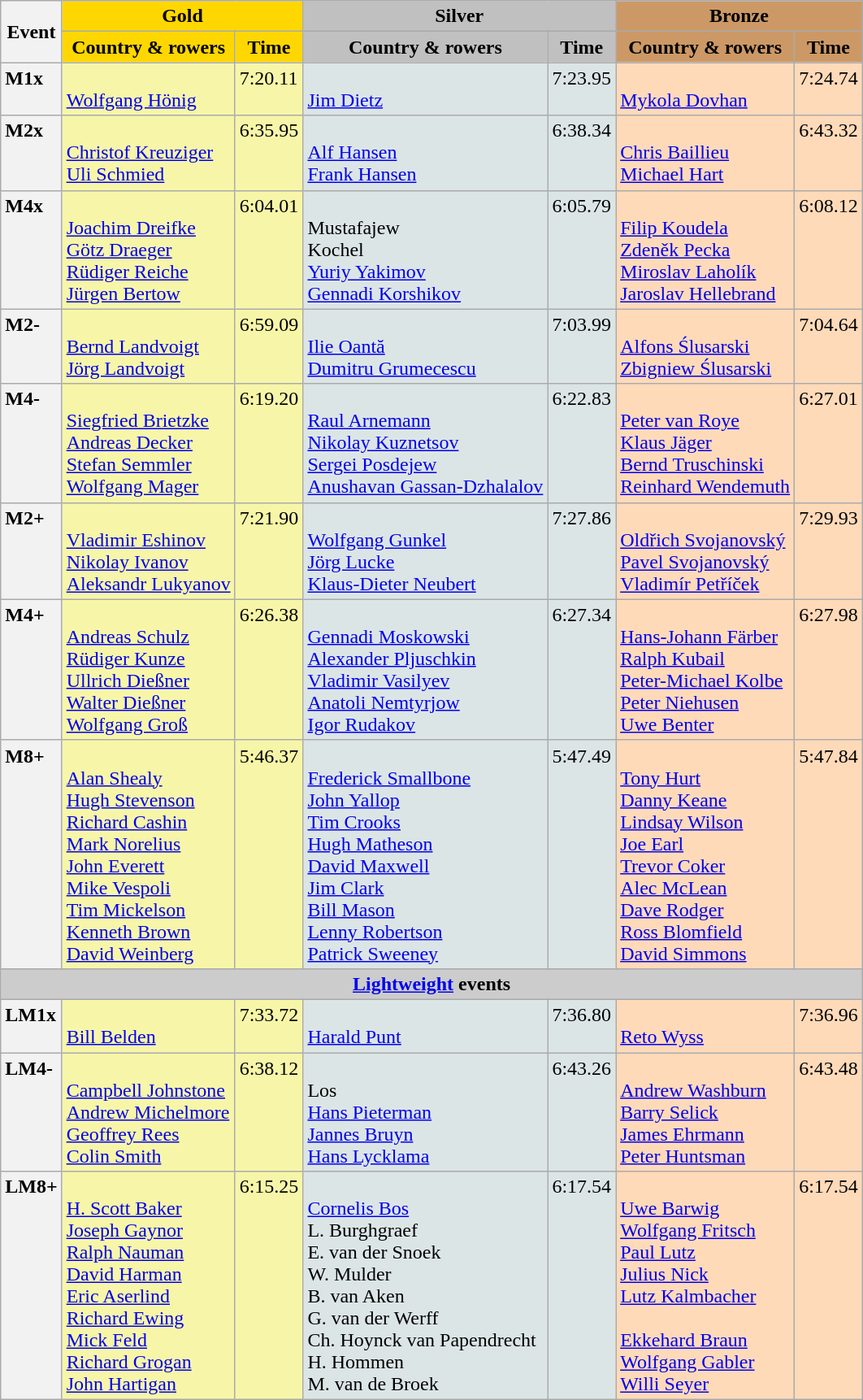<table class="wikitable">
<tr>
<th rowspan="2">Event</th>
<th colspan="2" style="background-color:gold">Gold</th>
<th colspan="2" style="background-color:silver">Silver</th>
<th colspan="2" style="background-color:#cc9966">Bronze</th>
</tr>
<tr>
<th style="background-color:gold">Country & rowers</th>
<th style="background-color:gold">Time</th>
<th style="background-color:silver">Country & rowers</th>
<th style="background-color:silver">Time</th>
<th style="background-color:#cc9966">Country & rowers</th>
<th style="background-color:#cc9966">Time</th>
</tr>
<tr style="vertical-align:top;">
<th style="text-align:left;">M1x </th>
<td style="background-color:#F7F6A8;"><strong></strong> <br> <a href='#'>Wolfgang Hönig</a></td>
<td style="background-color:#F7F6A8;">7:20.11</td>
<td style="background-color:#DCE5E5;"><strong></strong> <br> <a href='#'>Jim Dietz</a></td>
<td style="background-color:#DCE5E5;">7:23.95</td>
<td style="background-color:#FFDAB9;"><strong></strong> <br> <a href='#'>Mykola Dovhan</a></td>
<td style="background-color:#FFDAB9;">7:24.74</td>
</tr>
<tr style="vertical-align:top;">
<th style="text-align:left;">M2x </th>
<td style="background-color:#F7F6A8;"><strong></strong> <br> <a href='#'>Christof Kreuziger</a> <br> <a href='#'>Uli Schmied</a></td>
<td style="background-color:#F7F6A8;">6:35.95</td>
<td style="background-color:#DCE5E5;"><strong></strong> <br> <a href='#'>Alf Hansen</a> <br> <a href='#'>Frank Hansen</a></td>
<td style="background-color:#DCE5E5;">6:38.34</td>
<td style="background-color:#FFDAB9;"><strong></strong> <br> <a href='#'>Chris Baillieu</a> <br> <a href='#'>Michael Hart</a></td>
<td style="background-color:#FFDAB9;">6:43.32</td>
</tr>
<tr style="vertical-align:top;">
<th style="text-align:left;">M4x </th>
<td style="background-color:#F7F6A8;"><strong></strong> <br> <a href='#'>Joachim Dreifke</a> <br> <a href='#'>Götz Draeger</a> <br> <a href='#'>Rüdiger Reiche</a> <br> <a href='#'>Jürgen Bertow</a></td>
<td style="background-color:#F7F6A8;">6:04.01</td>
<td style="background-color:#DCE5E5;"><strong></strong> <br> Mustafajew <br> Kochel <br> <a href='#'>Yuriy Yakimov</a> <br> <a href='#'>Gennadi Korshikov</a></td>
<td style="background-color:#DCE5E5;">6:05.79</td>
<td style="background-color:#FFDAB9;"><strong></strong> <br> <a href='#'>Filip Koudela</a> <br> <a href='#'>Zdeněk Pecka</a> <br> <a href='#'>Miroslav Laholík</a> <br> <a href='#'>Jaroslav Hellebrand</a></td>
<td style="background-color:#FFDAB9;">6:08.12</td>
</tr>
<tr style="vertical-align:top;">
<th style="text-align:left;">M2- </th>
<td style="background-color:#F7F6A8;"><strong></strong> <br> <a href='#'>Bernd Landvoigt</a> <br> <a href='#'>Jörg Landvoigt</a></td>
<td style="background-color:#F7F6A8;">6:59.09</td>
<td style="background-color:#DCE5E5;"><strong></strong> <br> <a href='#'>Ilie Oantă</a> <br> <a href='#'>Dumitru Grumecescu</a></td>
<td style="background-color:#DCE5E5;">7:03.99</td>
<td style="background-color:#FFDAB9;"><strong></strong> <br> <a href='#'>Alfons Ślusarski</a> <br> <a href='#'>Zbigniew Ślusarski</a></td>
<td style="background-color:#FFDAB9;">7:04.64</td>
</tr>
<tr style="vertical-align:top;">
<th style="text-align:left;">M4- </th>
<td style="background-color:#F7F6A8;"><strong></strong> <br> <a href='#'>Siegfried Brietzke</a> <br> <a href='#'>Andreas Decker</a> <br> <a href='#'>Stefan Semmler</a> <br> <a href='#'>Wolfgang Mager</a></td>
<td style="background-color:#F7F6A8;">6:19.20</td>
<td style="background-color:#DCE5E5;"><strong></strong> <br> <a href='#'>Raul Arnemann</a> <br> <a href='#'>Nikolay Kuznetsov</a> <br> <a href='#'>Sergei Posdejew</a> <br> <a href='#'>Anushavan Gassan-Dzhalalov</a></td>
<td style="background-color:#DCE5E5;">6:22.83</td>
<td style="background-color:#FFDAB9;"><strong></strong> <br> <a href='#'>Peter van Roye</a> <br> <a href='#'>Klaus Jäger</a> <br> <a href='#'>Bernd Truschinski</a> <br> <a href='#'>Reinhard Wendemuth</a></td>
<td style="background-color:#FFDAB9;">6:27.01</td>
</tr>
<tr style="vertical-align:top;">
<th style="text-align:left;">M2+ </th>
<td style="background-color:#F7F6A8;"><strong></strong> <br> <a href='#'>Vladimir Eshinov</a> <br> <a href='#'>Nikolay Ivanov</a> <br> <a href='#'>Aleksandr Lukyanov</a></td>
<td style="background-color:#F7F6A8;">7:21.90</td>
<td style="background-color:#DCE5E5;"><strong></strong> <br> <a href='#'>Wolfgang Gunkel</a> <br> <a href='#'>Jörg Lucke</a> <br> <a href='#'>Klaus-Dieter Neubert</a></td>
<td style="background-color:#DCE5E5;">7:27.86</td>
<td style="background-color:#FFDAB9;"><strong></strong> <br> <a href='#'>Oldřich Svojanovský</a> <br> <a href='#'>Pavel Svojanovský</a> <br> <a href='#'>Vladimír Petříček</a></td>
<td style="background-color:#FFDAB9;">7:29.93</td>
</tr>
<tr style="vertical-align:top;">
<th style="text-align:left;">M4+ </th>
<td style="background-color:#F7F6A8;"><strong></strong> <br> <a href='#'>Andreas Schulz</a> <br> <a href='#'>Rüdiger Kunze</a> <br> <a href='#'>Ullrich Dießner</a> <br> <a href='#'>Walter Dießner</a> <br> <a href='#'>Wolfgang Groß</a></td>
<td style="background-color:#F7F6A8;">6:26.38</td>
<td style="background-color:#DCE5E5;"><strong></strong> <br> <a href='#'>Gennadi Moskowski</a> <br> <a href='#'>Alexander Pljuschkin</a> <br> <a href='#'>Vladimir Vasilyev</a> <br> <a href='#'>Anatoli Nemtyrjow</a> <br> <a href='#'>Igor Rudakov</a></td>
<td style="background-color:#DCE5E5;">6:27.34</td>
<td style="background-color:#FFDAB9;"><strong></strong> <br> <a href='#'>Hans-Johann Färber</a> <br> <a href='#'>Ralph Kubail</a> <br> <a href='#'>Peter-Michael Kolbe</a> <br> <a href='#'>Peter Niehusen</a> <br> <a href='#'>Uwe Benter</a></td>
<td style="background-color:#FFDAB9;">6:27.98</td>
</tr>
<tr style="vertical-align:top;">
<th style="text-align:left;">M8+ </th>
<td style="background-color:#F7F6A8;"><strong></strong> <br> <a href='#'>Alan Shealy</a> <br> <a href='#'>Hugh Stevenson</a> <br> <a href='#'>Richard Cashin</a> <br> <a href='#'>Mark Norelius</a> <br> <a href='#'>John Everett</a> <br> <a href='#'>Mike Vespoli</a> <br> <a href='#'>Tim Mickelson</a> <br> <a href='#'>Kenneth Brown</a> <br> <a href='#'>David Weinberg</a></td>
<td style="background-color:#F7F6A8;">5:46.37</td>
<td style="background-color:#DCE5E5;"><strong></strong> <br> <a href='#'>Frederick Smallbone</a> <br> <a href='#'>John Yallop</a> <br> <a href='#'>Tim Crooks</a> <br> <a href='#'>Hugh Matheson</a> <br> <a href='#'>David Maxwell</a> <br> <a href='#'>Jim Clark</a> <br> <a href='#'>Bill Mason</a> <br> <a href='#'>Lenny Robertson</a> <br> <a href='#'>Patrick Sweeney</a></td>
<td style="background-color:#DCE5E5;">5:47.49</td>
<td style="background-color:#FFDAB9;"><strong></strong> <br> <a href='#'>Tony Hurt</a> <br> <a href='#'>Danny Keane</a> <br> <a href='#'>Lindsay Wilson</a> <br> <a href='#'>Joe Earl</a> <br> <a href='#'>Trevor Coker</a> <br> <a href='#'>Alec McLean</a> <br> <a href='#'>Dave Rodger</a> <br> <a href='#'>Ross Blomfield</a> <br> <a href='#'>David Simmons</a></td>
<td style="background-color:#FFDAB9;">5:47.84</td>
</tr>
<tr>
<th colspan="7" style="background-color:#CCC;"><a href='#'>Lightweight</a> events</th>
</tr>
<tr style="vertical-align:top;">
<th style="text-align:left;">LM1x </th>
<td style="background-color:#F7F6A8;"><strong></strong> <br> <a href='#'>Bill Belden</a></td>
<td style="background-color:#F7F6A8;">7:33.72</td>
<td style="background-color:#DCE5E5;"><strong></strong> <br> <a href='#'>Harald Punt</a></td>
<td style="background-color:#DCE5E5;">7:36.80</td>
<td style="background-color:#FFDAB9;"><strong></strong> <br> <a href='#'>Reto Wyss</a></td>
<td style="background-color:#FFDAB9;">7:36.96</td>
</tr>
<tr style="vertical-align:top;">
<th style="text-align:left;">LM4- </th>
<td style="background-color:#F7F6A8;"><strong></strong> <br> <a href='#'>Campbell Johnstone</a> <br> <a href='#'>Andrew Michelmore</a> <br> <a href='#'>Geoffrey Rees</a> <br> <a href='#'>Colin Smith</a></td>
<td style="background-color:#F7F6A8;">6:38.12</td>
<td style="background-color:#DCE5E5;"><strong></strong> <br> Los <br> <a href='#'>Hans Pieterman</a> <br> <a href='#'>Jannes Bruyn</a> <br> <a href='#'>Hans Lycklama</a></td>
<td style="background-color:#DCE5E5;">6:43.26</td>
<td style="background-color:#FFDAB9;"><strong></strong> <br> <a href='#'>Andrew Washburn</a> <br> <a href='#'>Barry Selick</a> <br> <a href='#'>James Ehrmann</a> <br> <a href='#'>Peter Huntsman</a></td>
<td style="background-color:#FFDAB9;">6:43.48</td>
</tr>
<tr style="vertical-align:top;">
<th style="text-align:left;">LM8+ </th>
<td style="background-color:#F7F6A8;"><strong></strong> <br> <a href='#'>H. Scott Baker</a> <br> <a href='#'>Joseph Gaynor</a> <br> <a href='#'>Ralph Nauman</a> <br> <a href='#'>David Harman</a> <br> <a href='#'>Eric Aserlind</a> <br> <a href='#'>Richard Ewing</a> <br> <a href='#'>Mick Feld</a> <br> <a href='#'>Richard Grogan</a> <br> <a href='#'>John Hartigan</a></td>
<td style="background-color:#F7F6A8;">6:15.25</td>
<td style="background-color:#DCE5E5;"><strong></strong> <br> <a href='#'>Cornelis Bos</a> <br> L. Burghgraef <br> E. van der Snoek <br> W. Mulder <br> B. van Aken <br> G. van der Werff <br> Ch. Hoynck van Papendrecht <br> H. Hommen <br> M. van de Broek</td>
<td style="background-color:#DCE5E5;">6:17.54</td>
<td style="background-color:#FFDAB9;"><strong></strong> <br> <a href='#'>Uwe Barwig</a> <br> <a href='#'>Wolfgang Fritsch</a> <br> <a href='#'>Paul Lutz</a> <br> <a href='#'>Julius Nick</a> <br> <a href='#'>Lutz Kalmbacher</a> <br>  <br> <a href='#'>Ekkehard Braun</a> <br> <a href='#'>Wolfgang Gabler</a> <br> <a href='#'>Willi Seyer</a></td>
<td style="background-color:#FFDAB9;">6:17.54</td>
</tr>
</table>
